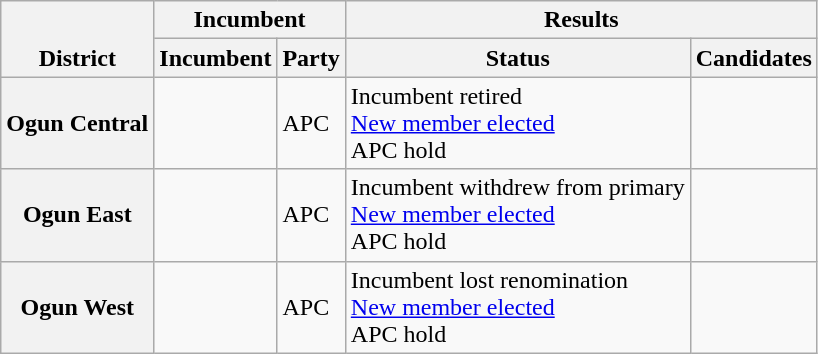<table class="wikitable sortable">
<tr valign=bottom>
<th rowspan=2>District</th>
<th colspan=2>Incumbent</th>
<th colspan=2>Results</th>
</tr>
<tr valign=bottom>
<th>Incumbent</th>
<th>Party</th>
<th>Status</th>
<th>Candidates</th>
</tr>
<tr>
<th>Ogun Central</th>
<td></td>
<td>APC</td>
<td>Incumbent retired<br><a href='#'>New member elected</a><br>APC hold</td>
<td nowrap></td>
</tr>
<tr>
<th>Ogun East</th>
<td></td>
<td>APC</td>
<td>Incumbent withdrew from primary<br><a href='#'>New member elected</a><br>APC hold</td>
<td nowrap></td>
</tr>
<tr>
<th>Ogun West</th>
<td></td>
<td>APC</td>
<td>Incumbent lost renomination<br><a href='#'>New member elected</a><br>APC hold</td>
<td nowrap></td>
</tr>
</table>
